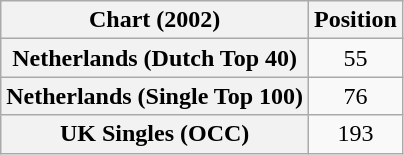<table class="wikitable sortable plainrowheaders" style="text-align:center">
<tr>
<th scope="col">Chart (2002)</th>
<th scope="col">Position</th>
</tr>
<tr>
<th scope="row">Netherlands (Dutch Top 40)</th>
<td>55</td>
</tr>
<tr>
<th scope="row">Netherlands (Single Top 100)</th>
<td>76</td>
</tr>
<tr>
<th scope="row">UK Singles (OCC)</th>
<td>193</td>
</tr>
</table>
